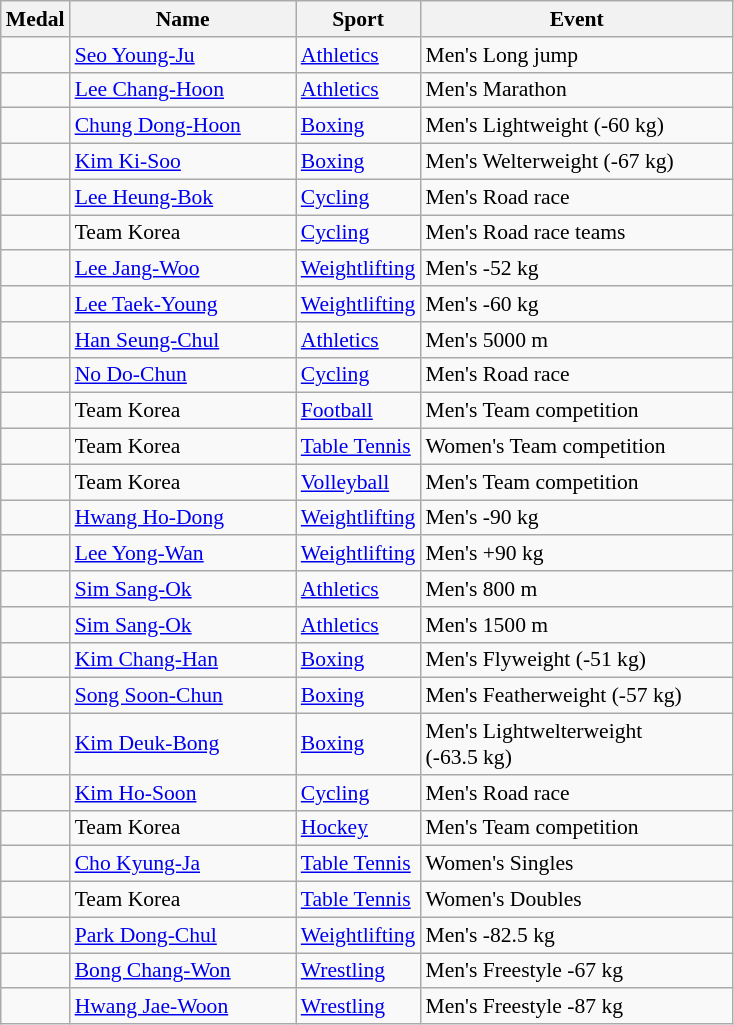<table class="wikitable sortable" style="font-size:90%">
<tr>
<th>Medal</th>
<th style="width:10em">Name</th>
<th>Sport</th>
<th style="width:14em">Event</th>
</tr>
<tr>
<td></td>
<td><a href='#'>Seo Young-Ju</a></td>
<td><a href='#'>Athletics</a></td>
<td>Men's Long jump</td>
</tr>
<tr>
<td></td>
<td><a href='#'>Lee Chang-Hoon</a></td>
<td><a href='#'>Athletics</a></td>
<td>Men's Marathon</td>
</tr>
<tr>
<td></td>
<td><a href='#'>Chung Dong-Hoon</a></td>
<td><a href='#'>Boxing</a></td>
<td>Men's Lightweight (-60 kg)</td>
</tr>
<tr>
<td></td>
<td><a href='#'>Kim Ki-Soo</a></td>
<td><a href='#'>Boxing</a></td>
<td>Men's Welterweight (-67 kg)</td>
</tr>
<tr>
<td></td>
<td><a href='#'>Lee Heung-Bok</a></td>
<td><a href='#'>Cycling</a></td>
<td>Men's Road race</td>
</tr>
<tr>
<td></td>
<td>Team Korea</td>
<td><a href='#'>Cycling</a></td>
<td>Men's Road race teams</td>
</tr>
<tr>
<td></td>
<td><a href='#'>Lee Jang-Woo</a></td>
<td><a href='#'>Weightlifting</a></td>
<td>Men's -52 kg</td>
</tr>
<tr>
<td></td>
<td><a href='#'>Lee Taek-Young</a></td>
<td><a href='#'>Weightlifting</a></td>
<td>Men's -60 kg</td>
</tr>
<tr>
<td></td>
<td><a href='#'>Han Seung-Chul</a></td>
<td><a href='#'>Athletics</a></td>
<td>Men's 5000 m</td>
</tr>
<tr>
<td></td>
<td><a href='#'>No Do-Chun</a></td>
<td><a href='#'>Cycling</a></td>
<td>Men's Road race</td>
</tr>
<tr>
<td></td>
<td>Team Korea</td>
<td><a href='#'>Football</a></td>
<td>Men's Team competition</td>
</tr>
<tr>
<td></td>
<td>Team Korea</td>
<td><a href='#'>Table Tennis</a></td>
<td>Women's Team competition</td>
</tr>
<tr>
<td></td>
<td>Team Korea</td>
<td><a href='#'>Volleyball</a></td>
<td>Men's Team competition</td>
</tr>
<tr>
<td></td>
<td><a href='#'>Hwang Ho-Dong</a></td>
<td><a href='#'>Weightlifting</a></td>
<td>Men's -90 kg</td>
</tr>
<tr>
<td></td>
<td><a href='#'>Lee Yong-Wan</a></td>
<td><a href='#'>Weightlifting</a></td>
<td>Men's +90 kg</td>
</tr>
<tr>
<td></td>
<td><a href='#'>Sim Sang-Ok</a></td>
<td><a href='#'>Athletics</a></td>
<td>Men's 800 m</td>
</tr>
<tr>
<td></td>
<td><a href='#'>Sim Sang-Ok</a></td>
<td><a href='#'>Athletics</a></td>
<td>Men's 1500 m</td>
</tr>
<tr>
<td></td>
<td><a href='#'>Kim Chang-Han</a></td>
<td><a href='#'>Boxing</a></td>
<td>Men's Flyweight (-51 kg)</td>
</tr>
<tr>
<td></td>
<td><a href='#'>Song Soon-Chun</a></td>
<td><a href='#'>Boxing</a></td>
<td>Men's Featherweight (-57 kg)</td>
</tr>
<tr>
<td></td>
<td><a href='#'>Kim Deuk-Bong</a></td>
<td><a href='#'>Boxing</a></td>
<td>Men's Lightwelterweight (-63.5 kg)</td>
</tr>
<tr>
<td></td>
<td><a href='#'>Kim Ho-Soon</a></td>
<td><a href='#'>Cycling</a></td>
<td>Men's Road race</td>
</tr>
<tr>
<td></td>
<td>Team Korea</td>
<td><a href='#'>Hockey</a></td>
<td>Men's Team competition</td>
</tr>
<tr>
<td></td>
<td><a href='#'>Cho Kyung-Ja</a></td>
<td><a href='#'>Table Tennis</a></td>
<td>Women's Singles</td>
</tr>
<tr>
<td></td>
<td>Team Korea</td>
<td><a href='#'>Table Tennis</a></td>
<td>Women's Doubles</td>
</tr>
<tr>
<td></td>
<td><a href='#'>Park Dong-Chul</a></td>
<td><a href='#'>Weightlifting</a></td>
<td>Men's -82.5 kg</td>
</tr>
<tr>
<td></td>
<td><a href='#'>Bong Chang-Won</a></td>
<td><a href='#'>Wrestling</a></td>
<td>Men's Freestyle -67 kg</td>
</tr>
<tr>
<td></td>
<td><a href='#'>Hwang Jae-Woon</a></td>
<td><a href='#'>Wrestling</a></td>
<td>Men's Freestyle -87 kg</td>
</tr>
</table>
